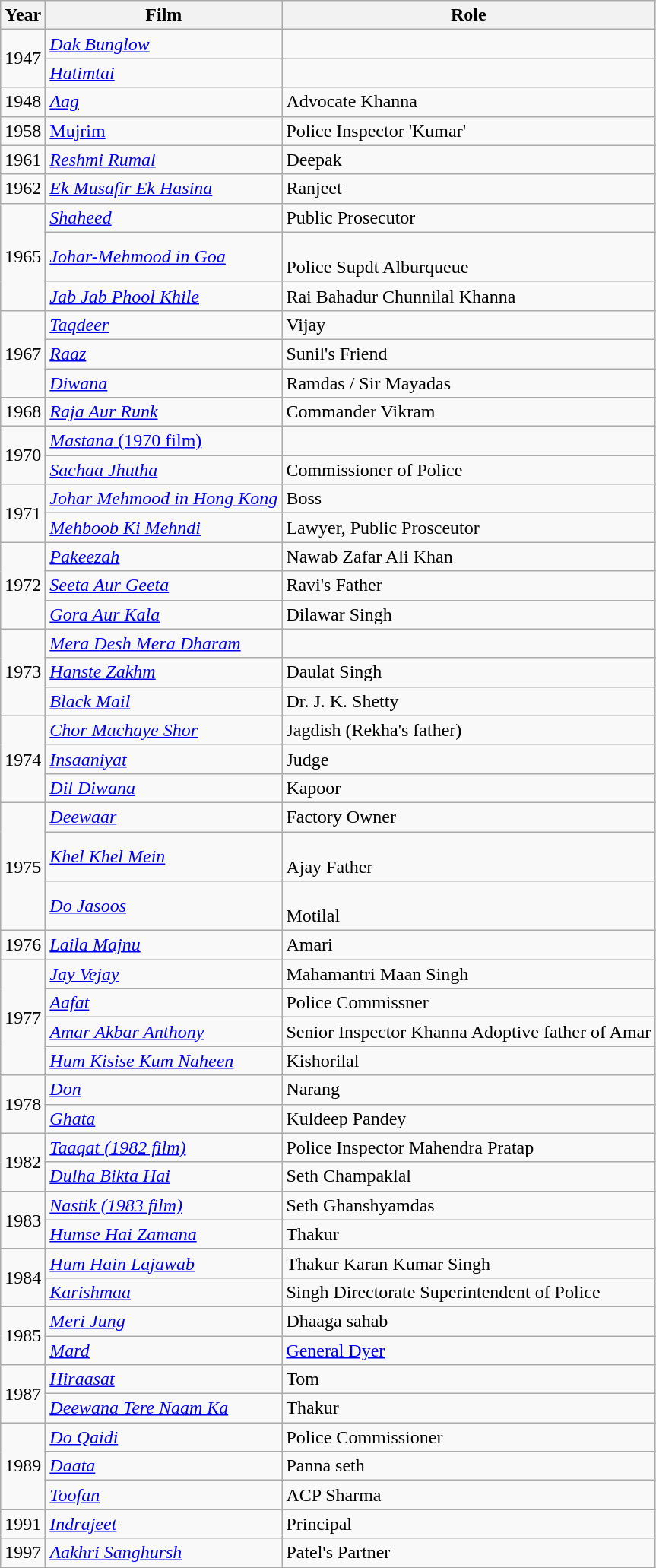<table class="wikitable sortable">
<tr>
<th>Year</th>
<th>Film</th>
<th>Role</th>
</tr>
<tr>
<td rowspan="2">1947</td>
<td><em><a href='#'>Dak Bunglow</a></em></td>
<td></td>
</tr>
<tr>
<td><em><a href='#'>Hatimtai</a></em></td>
<td></td>
</tr>
<tr>
<td>1948</td>
<td><em><a href='#'>Aag</a></em></td>
<td>Advocate Khanna</td>
</tr>
<tr>
<td>1958</td>
<td><a href='#'>Mujrim</a></td>
<td>Police Inspector 'Kumar'</td>
</tr>
<tr>
<td>1961</td>
<td><em><a href='#'>Reshmi Rumal</a></em></td>
<td>Deepak</td>
</tr>
<tr>
<td>1962</td>
<td><em><a href='#'>Ek Musafir Ek Hasina</a></em></td>
<td>Ranjeet</td>
</tr>
<tr>
<td rowspan="3">1965</td>
<td><em><a href='#'>Shaheed</a></em></td>
<td>Public Prosecutor</td>
</tr>
<tr>
<td><em><a href='#'>Johar-Mehmood in Goa</a></em></td>
<td><br>Police Supdt Alburqueue</td>
</tr>
<tr>
<td><em><a href='#'>Jab Jab Phool Khile</a></em></td>
<td>Rai Bahadur Chunnilal Khanna</td>
</tr>
<tr>
<td rowspan="3">1967</td>
<td><em><a href='#'>Taqdeer</a></em></td>
<td>Vijay</td>
</tr>
<tr>
<td><em><a href='#'>Raaz</a></em></td>
<td>Sunil's Friend</td>
</tr>
<tr>
<td><em><a href='#'>Diwana</a></em></td>
<td>Ramdas / Sir Mayadas</td>
</tr>
<tr>
<td>1968</td>
<td><em><a href='#'>Raja Aur Runk</a></em></td>
<td>Commander Vikram</td>
</tr>
<tr>
<td Rowspan="2">1970</td>
<td><a href='#'><em>Mastana</em> (1970 film)</a></td>
<td></td>
</tr>
<tr>
<td><em><a href='#'>Sachaa Jhutha</a></em></td>
<td>Commissioner of Police</td>
</tr>
<tr>
<td Rowspan="2">1971</td>
<td><em><a href='#'>Johar Mehmood in Hong Kong</a></em></td>
<td>Boss</td>
</tr>
<tr>
<td><em><a href='#'>Mehboob Ki Mehndi</a></em></td>
<td>Lawyer, Public Prosceutor</td>
</tr>
<tr>
<td rowspan="3">1972</td>
<td><em><a href='#'>Pakeezah</a></em></td>
<td>Nawab Zafar Ali Khan</td>
</tr>
<tr>
<td><em><a href='#'>Seeta Aur Geeta</a></em></td>
<td>Ravi's Father</td>
</tr>
<tr>
<td><em><a href='#'>Gora Aur Kala</a></em></td>
<td>Dilawar Singh</td>
</tr>
<tr>
<td Rowspan="3">1973</td>
<td><em><a href='#'>Mera Desh Mera Dharam</a></em></td>
</tr>
<tr>
<td><em><a href='#'>Hanste Zakhm</a></em></td>
<td>Daulat Singh</td>
</tr>
<tr>
<td><em><a href='#'>Black Mail</a></em></td>
<td>Dr. J. K. Shetty</td>
</tr>
<tr>
<td Rowspan="3">1974</td>
<td><em><a href='#'>Chor Machaye Shor</a></em></td>
<td>Jagdish (Rekha's father)</td>
</tr>
<tr>
<td><em><a href='#'>Insaaniyat</a></em></td>
<td>Judge</td>
</tr>
<tr>
<td><em><a href='#'>Dil Diwana</a></em></td>
<td>Kapoor</td>
</tr>
<tr>
<td rowspan="3">1975</td>
<td><em><a href='#'>Deewaar</a></em></td>
<td>Factory Owner</td>
</tr>
<tr>
<td><em><a href='#'>Khel Khel Mein</a></em></td>
<td><br>Ajay Father</td>
</tr>
<tr>
<td><em><a href='#'>Do Jasoos</a></em></td>
<td><br>Motilal</td>
</tr>
<tr>
<td>1976</td>
<td><em><a href='#'>Laila Majnu</a></em></td>
<td>Amari</td>
</tr>
<tr>
<td rowspan="4">1977</td>
<td><em><a href='#'>Jay Vejay</a></em></td>
<td>Mahamantri Maan Singh</td>
</tr>
<tr>
<td><em><a href='#'>Aafat</a></em></td>
<td>Police Commissner</td>
</tr>
<tr>
<td><em><a href='#'>Amar Akbar Anthony</a></em></td>
<td>Senior Inspector Khanna Adoptive father of Amar</td>
</tr>
<tr>
<td><em><a href='#'>Hum Kisise Kum Naheen</a></em></td>
<td>Kishorilal</td>
</tr>
<tr>
<td rowspan="2">1978</td>
<td><em><a href='#'>Don</a></em></td>
<td>Narang</td>
</tr>
<tr>
<td><em><a href='#'>Ghata</a></em></td>
<td>Kuldeep Pandey</td>
</tr>
<tr>
<td Rowspan="2">1982</td>
<td><em><a href='#'>Taaqat (1982 film)</a></em></td>
<td>Police Inspector Mahendra Pratap</td>
</tr>
<tr>
<td><em><a href='#'>Dulha Bikta Hai</a></em></td>
<td>Seth Champaklal</td>
</tr>
<tr>
<td Rowspan="2">1983</td>
<td><em><a href='#'>Nastik (1983 film)</a></em></td>
<td>Seth Ghanshyamdas</td>
</tr>
<tr>
<td><em><a href='#'>Humse Hai Zamana</a> </em></td>
<td>Thakur</td>
</tr>
<tr>
<td Rowspan="2">1984</td>
<td><em><a href='#'>Hum Hain Lajawab</a></em></td>
<td>Thakur Karan Kumar Singh</td>
</tr>
<tr>
<td><em><a href='#'>Karishmaa</a></em></td>
<td>Singh Directorate Superintendent of Police</td>
</tr>
<tr>
<td rowspan="2">1985</td>
<td><em><a href='#'>Meri Jung</a></em></td>
<td>Dhaaga sahab</td>
</tr>
<tr>
<td><em><a href='#'>Mard</a></em></td>
<td><a href='#'>General Dyer</a></td>
</tr>
<tr>
<td Rowspan="2">1987</td>
<td><em><a href='#'>Hiraasat</a></em></td>
<td>Tom</td>
</tr>
<tr>
<td><em><a href='#'>Deewana Tere Naam Ka</a></em></td>
<td>Thakur</td>
</tr>
<tr>
<td rowspan="3">1989</td>
<td><em><a href='#'>Do Qaidi</a></em></td>
<td>Police Commissioner</td>
</tr>
<tr>
<td><em><a href='#'>Daata</a></em></td>
<td>Panna seth</td>
</tr>
<tr>
<td><em><a href='#'>Toofan</a></em></td>
<td>ACP Sharma</td>
</tr>
<tr>
<td>1991</td>
<td><em><a href='#'>Indrajeet</a></em></td>
<td>Principal</td>
</tr>
<tr>
<td>1997</td>
<td><em><a href='#'>Aakhri Sanghursh</a></em></td>
<td>Patel's Partner</td>
</tr>
</table>
